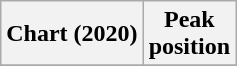<table class="wikitable sortable plainrowheaders" style="text-align:center">
<tr>
<th scope="col">Chart (2020)</th>
<th scope="col">Peak<br>position</th>
</tr>
<tr>
</tr>
</table>
